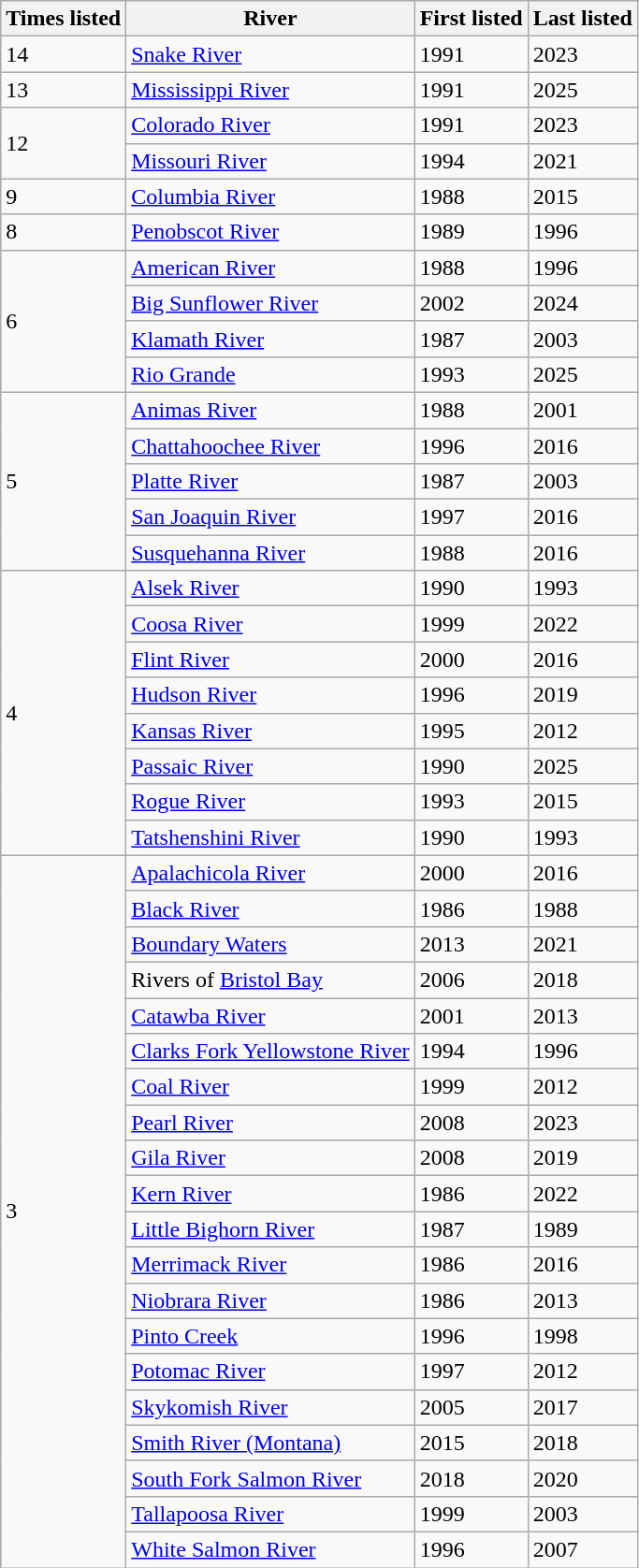<table class="wikitable sortable">
<tr>
<th>Times listed</th>
<th>River</th>
<th>First listed</th>
<th>Last listed</th>
</tr>
<tr>
<td rowspan=1>14</td>
<td><a href='#'>Snake River</a></td>
<td>1991</td>
<td>2023</td>
</tr>
<tr>
<td rowspan=1>13</td>
<td><a href='#'>Mississippi River</a></td>
<td>1991</td>
<td>2025</td>
</tr>
<tr>
<td rowspan=2>12</td>
<td><a href='#'>Colorado River</a></td>
<td>1991</td>
<td>2023</td>
</tr>
<tr>
<td><a href='#'>Missouri River</a></td>
<td>1994</td>
<td>2021</td>
</tr>
<tr>
<td rowspan=1>9</td>
<td><a href='#'>Columbia River</a></td>
<td>1988</td>
<td>2015</td>
</tr>
<tr>
<td rowspan=1>8</td>
<td><a href='#'>Penobscot River</a></td>
<td>1989</td>
<td>1996</td>
</tr>
<tr>
<td rowspan=4>6</td>
<td><a href='#'>American River</a></td>
<td>1988</td>
<td>1996</td>
</tr>
<tr>
<td><a href='#'>Big Sunflower River</a></td>
<td>2002</td>
<td>2024</td>
</tr>
<tr>
<td><a href='#'>Klamath River</a></td>
<td>1987</td>
<td>2003</td>
</tr>
<tr>
<td><a href='#'>Rio Grande</a></td>
<td>1993</td>
<td>2025</td>
</tr>
<tr>
<td rowspan=5>5</td>
<td><a href='#'>Animas River</a></td>
<td>1988</td>
<td>2001</td>
</tr>
<tr>
<td><a href='#'>Chattahoochee River</a></td>
<td>1996</td>
<td>2016</td>
</tr>
<tr>
<td><a href='#'>Platte River</a></td>
<td>1987</td>
<td>2003</td>
</tr>
<tr>
<td><a href='#'>San Joaquin River</a></td>
<td>1997</td>
<td>2016</td>
</tr>
<tr>
<td><a href='#'>Susquehanna River</a></td>
<td>1988</td>
<td>2016</td>
</tr>
<tr>
<td rowspan=8>4</td>
<td><a href='#'>Alsek River</a></td>
<td>1990</td>
<td>1993</td>
</tr>
<tr>
<td><a href='#'>Coosa River</a></td>
<td>1999</td>
<td>2022</td>
</tr>
<tr>
<td><a href='#'>Flint River</a></td>
<td>2000</td>
<td>2016</td>
</tr>
<tr>
<td><a href='#'>Hudson River</a></td>
<td>1996</td>
<td>2019</td>
</tr>
<tr>
<td><a href='#'>Kansas River</a></td>
<td>1995</td>
<td>2012</td>
</tr>
<tr>
<td><a href='#'>Passaic River</a></td>
<td>1990</td>
<td>2025</td>
</tr>
<tr>
<td><a href='#'>Rogue River</a></td>
<td>1993</td>
<td>2015</td>
</tr>
<tr>
<td><a href='#'>Tatshenshini River</a></td>
<td>1990</td>
<td>1993</td>
</tr>
<tr>
<td rowspan=20>3</td>
<td><a href='#'>Apalachicola River</a></td>
<td>2000</td>
<td>2016</td>
</tr>
<tr>
<td><a href='#'>Black River</a></td>
<td>1986</td>
<td>1988</td>
</tr>
<tr>
<td><a href='#'>Boundary Waters</a></td>
<td>2013</td>
<td>2021</td>
</tr>
<tr>
<td>Rivers of <a href='#'>Bristol Bay</a></td>
<td>2006</td>
<td>2018</td>
</tr>
<tr>
<td><a href='#'>Catawba River</a></td>
<td>2001</td>
<td>2013</td>
</tr>
<tr>
<td><a href='#'>Clarks Fork Yellowstone River</a></td>
<td>1994</td>
<td>1996</td>
</tr>
<tr>
<td><a href='#'>Coal River</a></td>
<td>1999</td>
<td>2012</td>
</tr>
<tr>
<td><a href='#'>Pearl River</a></td>
<td>2008</td>
<td>2023</td>
</tr>
<tr>
<td><a href='#'>Gila River</a></td>
<td>2008</td>
<td>2019</td>
</tr>
<tr>
<td><a href='#'>Kern River</a></td>
<td>1986</td>
<td>2022</td>
</tr>
<tr>
<td><a href='#'>Little Bighorn River</a></td>
<td>1987</td>
<td>1989</td>
</tr>
<tr>
<td><a href='#'>Merrimack River</a></td>
<td>1986</td>
<td>2016</td>
</tr>
<tr>
<td><a href='#'>Niobrara River</a></td>
<td>1986</td>
<td>2013</td>
</tr>
<tr>
<td><a href='#'>Pinto Creek</a></td>
<td>1996</td>
<td>1998</td>
</tr>
<tr>
<td><a href='#'>Potomac River</a></td>
<td>1997</td>
<td>2012</td>
</tr>
<tr>
<td><a href='#'>Skykomish River</a></td>
<td>2005</td>
<td>2017</td>
</tr>
<tr>
<td><a href='#'>Smith River (Montana)</a></td>
<td>2015</td>
<td>2018</td>
</tr>
<tr>
<td><a href='#'>South Fork Salmon River</a></td>
<td>2018</td>
<td>2020</td>
</tr>
<tr>
<td><a href='#'>Tallapoosa River</a></td>
<td>1999</td>
<td>2003</td>
</tr>
<tr>
<td><a href='#'>White Salmon River</a></td>
<td>1996</td>
<td>2007</td>
</tr>
</table>
